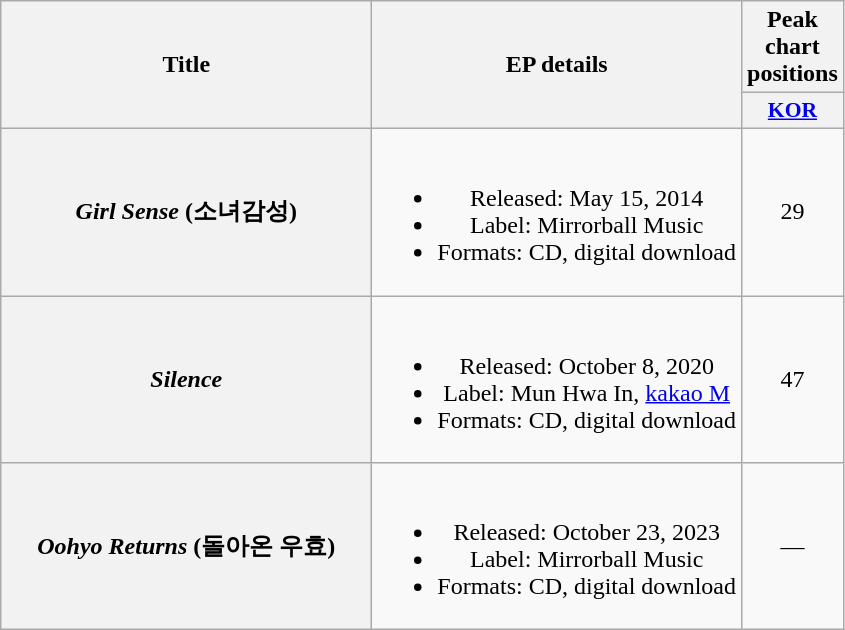<table class="wikitable plainrowheaders" style="text-align:center;">
<tr>
<th scope="col" rowspan="2" style="width:15em;">Title</th>
<th scope="col" rowspan="2">EP details</th>
<th scope="col" colspan="1">Peak chart positions</th>
</tr>
<tr>
<th scope="col" style="width:2.5em;font-size:90%;"><a href='#'>KOR</a><br></th>
</tr>
<tr>
<th scope="row"><em>Girl Sense</em> (소녀감성)</th>
<td><br><ul><li>Released: May 15, 2014</li><li>Label: Mirrorball Music</li><li>Formats: CD, digital download</li></ul></td>
<td>29</td>
</tr>
<tr>
<th scope="row"><em>Silence</em></th>
<td><br><ul><li>Released: October 8, 2020</li><li>Label: Mun Hwa In, <a href='#'>kakao M</a></li><li>Formats: CD, digital download</li></ul></td>
<td>47</td>
</tr>
<tr>
<th scope="row"><em>Oohyo Returns</em> (돌아온 우효)</th>
<td><br><ul><li>Released: October 23, 2023</li><li>Label: Mirrorball Music</li><li>Formats: CD, digital download</li></ul></td>
<td>—</td>
</tr>
</table>
